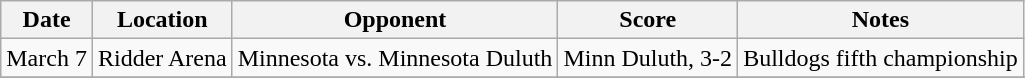<table class="wikitable">
<tr>
<th>Date</th>
<th>Location</th>
<th>Opponent</th>
<th>Score</th>
<th>Notes</th>
</tr>
<tr>
<td>March 7</td>
<td>Ridder Arena</td>
<td>Minnesota vs. Minnesota Duluth</td>
<td>Minn Duluth, 3-2</td>
<td>Bulldogs fifth championship</td>
</tr>
<tr>
</tr>
</table>
